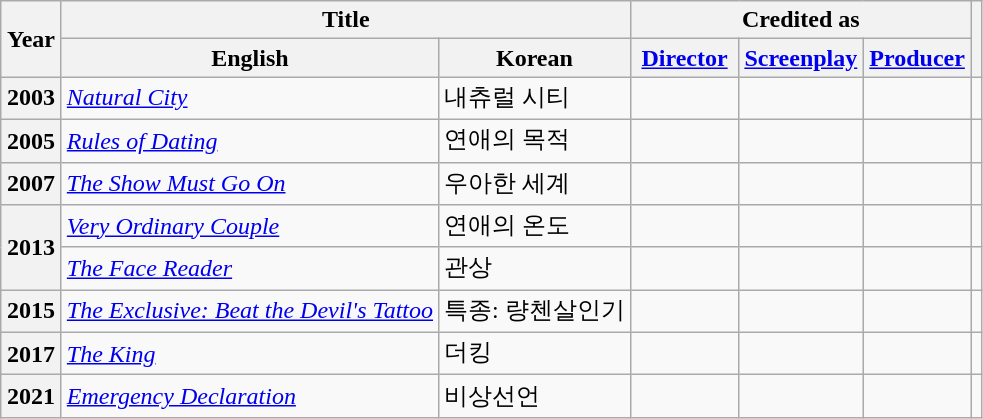<table class="wikitable plainrowheaders sortable">
<tr>
<th rowspan="2" style="width:33px;">Year</th>
<th colspan="2">Title</th>
<th colspan="3">Credited as</th>
<th rowspan="2" class="unsortable"></th>
</tr>
<tr>
<th>English</th>
<th>Korean</th>
<th width="65" class="unsortable"><a href='#'>Director</a></th>
<th width="65" class="unsortable"><a href='#'>Screenplay</a></th>
<th width="65" class="unsortable"><a href='#'>Producer</a></th>
</tr>
<tr>
<th scope="row">2003</th>
<td><em><a href='#'>Natural City</a></em></td>
<td>내츄럴 시티</td>
<td></td>
<td></td>
<td></td>
<td></td>
</tr>
<tr>
<th scope="row">2005</th>
<td><em><a href='#'>Rules of Dating</a></em></td>
<td>연애의 목적</td>
<td></td>
<td></td>
<td></td>
<td></td>
</tr>
<tr>
<th scope="row">2007</th>
<td><em><a href='#'>The Show Must Go On</a></em></td>
<td>우아한 세계</td>
<td></td>
<td></td>
<td></td>
<td></td>
</tr>
<tr>
<th scope="row" rowspan="2">2013</th>
<td><em><a href='#'>Very Ordinary Couple</a></em></td>
<td>연애의 온도</td>
<td></td>
<td></td>
<td></td>
<td></td>
</tr>
<tr>
<td><em><a href='#'>The Face Reader</a></em></td>
<td>관상</td>
<td></td>
<td></td>
<td></td>
<td></td>
</tr>
<tr>
<th scope="row">2015</th>
<td><em><a href='#'>The Exclusive: Beat the Devil's Tattoo</a></em></td>
<td>특종: 량첸살인기</td>
<td></td>
<td></td>
<td></td>
<td></td>
</tr>
<tr>
<th scope="row">2017</th>
<td><em><a href='#'>The King</a></em></td>
<td>더킹</td>
<td></td>
<td></td>
<td></td>
<td></td>
</tr>
<tr>
<th scope="row">2021</th>
<td><em><a href='#'>Emergency Declaration</a></em></td>
<td>비상선언</td>
<td></td>
<td></td>
<td></td>
<td></td>
</tr>
</table>
